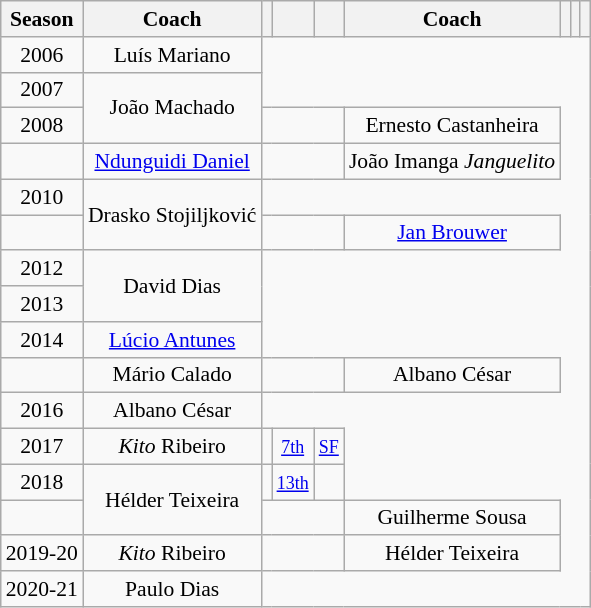<table class="wikitable" style="text-align:center; font-size:90%">
<tr>
<th>Season</th>
<th>Coach</th>
<th></th>
<th></th>
<th></th>
<th>Coach</th>
<th></th>
<th></th>
<th></th>
</tr>
<tr>
<td>2006</td>
<td> Luís Mariano</td>
</tr>
<tr>
<td>2007</td>
<td rowspan=2> João Machado</td>
</tr>
<tr>
<td>2008</td>
<td colspan=3></td>
<td> Ernesto Castanheira</td>
</tr>
<tr>
<td></td>
<td> <a href='#'>Ndunguidi Daniel</a></td>
<td colspan=3></td>
<td> João Imanga <em>Janguelito</em></td>
</tr>
<tr>
<td>2010</td>
<td rowspan=2> Drasko Stojiljković</td>
</tr>
<tr>
<td></td>
<td colspan=3></td>
<td> <a href='#'>Jan Brouwer</a></td>
</tr>
<tr>
<td>2012</td>
<td rowspan=2> David Dias</td>
</tr>
<tr>
<td>2013</td>
</tr>
<tr>
<td>2014</td>
<td> <a href='#'>Lúcio Antunes</a></td>
</tr>
<tr>
<td></td>
<td> Mário Calado</td>
<td colspan=3></td>
<td> Albano César</td>
</tr>
<tr>
<td>2016</td>
<td> Albano César</td>
</tr>
<tr>
<td>2017</td>
<td> <em>Kito</em> Ribeiro</td>
<td></td>
<td><small><a href='#'>7th</a></small></td>
<td><small><a href='#'>SF</a></small></td>
</tr>
<tr>
<td>2018</td>
<td rowspan=2> Hélder Teixeira</td>
<td></td>
<td><small><a href='#'>13th</a></small></td>
<td></td>
</tr>
<tr>
<td></td>
<td colspan=3></td>
<td> Guilherme Sousa</td>
</tr>
<tr>
<td>2019-20</td>
<td> <em>Kito</em> Ribeiro</td>
<td colspan=3></td>
<td> Hélder Teixeira</td>
</tr>
<tr>
<td>2020-21</td>
<td> Paulo Dias</td>
</tr>
</table>
